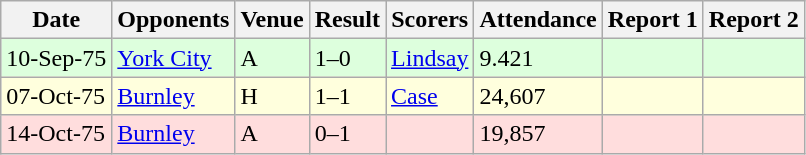<table class=wikitable>
<tr>
<th>Date</th>
<th>Opponents</th>
<th>Venue</th>
<th>Result</th>
<th>Scorers</th>
<th>Attendance</th>
<th>Report 1</th>
<th>Report 2</th>
</tr>
<tr bgcolor="#ddffdd">
<td>10-Sep-75</td>
<td><a href='#'>York City</a></td>
<td>A</td>
<td>1–0</td>
<td><a href='#'>Lindsay</a> </td>
<td>9.421</td>
<td></td>
<td></td>
</tr>
<tr bgcolor="#ffffdd">
<td>07-Oct-75</td>
<td><a href='#'>Burnley</a></td>
<td>H</td>
<td>1–1</td>
<td><a href='#'>Case</a> </td>
<td>24,607</td>
<td></td>
<td></td>
</tr>
<tr bgcolor="#ffdddd">
<td>14-Oct-75</td>
<td><a href='#'>Burnley</a></td>
<td>A</td>
<td>0–1</td>
<td></td>
<td>19,857</td>
<td></td>
<td></td>
</tr>
</table>
